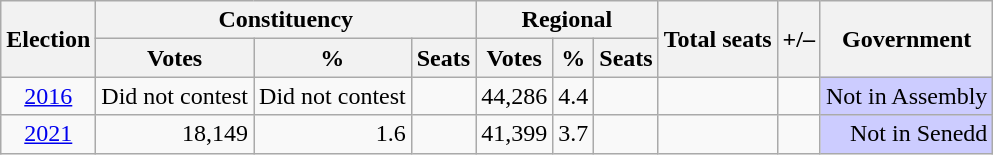<table class="wikitable" style="text-align:right">
<tr>
<th rowspan="2">Election</th>
<th colspan="3">Constituency</th>
<th colspan="3">Regional</th>
<th rowspan="2">Total seats</th>
<th rowspan="2">+/–</th>
<th rowspan="2">Government</th>
</tr>
<tr>
<th>Votes</th>
<th>%</th>
<th>Seats</th>
<th>Votes</th>
<th>%</th>
<th>Seats</th>
</tr>
<tr>
<td align=center><a href='#'>2016</a></td>
<td>Did not contest</td>
<td>Did not contest</td>
<td></td>
<td>44,286</td>
<td>4.4</td>
<td></td>
<td></td>
<td></td>
<td style="background-color:#CCCCFF">Not in Assembly</td>
</tr>
<tr>
<td align=center><a href='#'>2021</a></td>
<td>18,149</td>
<td>1.6</td>
<td></td>
<td>41,399</td>
<td>3.7</td>
<td></td>
<td></td>
<td></td>
<td style="background-color:#CCCCFF">Not in Senedd</td>
</tr>
</table>
